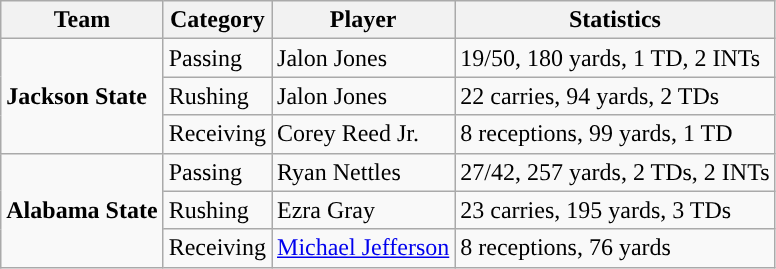<table class="wikitable" style="float: left;">
<tr>
<th>Team</th>
<th>Category</th>
<th>Player</th>
<th>Statistics</th>
</tr>
<tr>
<td rowspan=3><strong>Jackson State</strong></td>
<td>Passing</td>
<td>Jalon Jones</td>
<td>19/50, 180 yards, 1 TD, 2 INTs</td>
</tr>
<tr>
<td>Rushing</td>
<td>Jalon Jones</td>
<td>22 carries, 94 yards, 2 TDs</td>
</tr>
<tr>
<td>Receiving</td>
<td>Corey Reed Jr.</td>
<td>8 receptions, 99 yards, 1 TD</td>
</tr>
<tr>
<td rowspan=3><strong>Alabama State</strong></td>
<td>Passing</td>
<td>Ryan Nettles</td>
<td>27/42, 257 yards, 2 TDs, 2 INTs</td>
</tr>
<tr>
<td>Rushing</td>
<td>Ezra Gray</td>
<td>23 carries, 195 yards, 3 TDs</td>
</tr>
<tr>
<td>Receiving</td>
<td><a href='#'>Michael Jefferson</a></td>
<td>8 receptions, 76 yards</td>
</tr>
</table>
